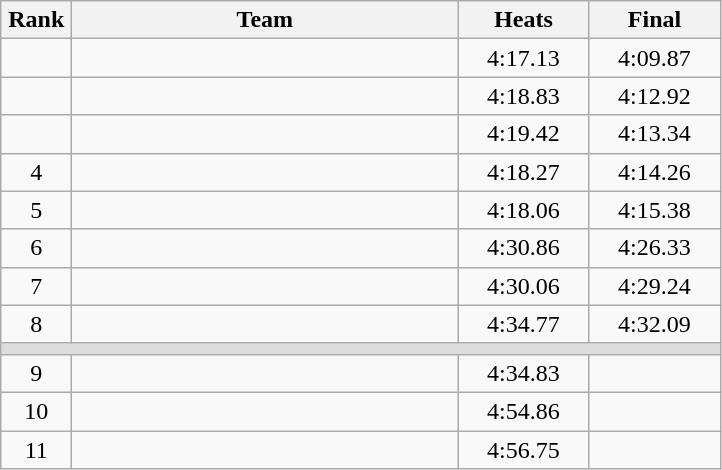<table class=wikitable style="text-align:center">
<tr>
<th width=40>Rank</th>
<th width=250>Team</th>
<th width=80>Heats</th>
<th width=80>Final</th>
</tr>
<tr>
<td></td>
<td align=left></td>
<td>4:17.13</td>
<td>4:09.87</td>
</tr>
<tr>
<td></td>
<td align=left></td>
<td>4:18.83</td>
<td>4:12.92</td>
</tr>
<tr>
<td></td>
<td align=left></td>
<td>4:19.42</td>
<td>4:13.34</td>
</tr>
<tr>
<td>4</td>
<td align=left></td>
<td>4:18.27</td>
<td>4:14.26</td>
</tr>
<tr>
<td>5</td>
<td align=left></td>
<td>4:18.06</td>
<td>4:15.38</td>
</tr>
<tr>
<td>6</td>
<td align=left></td>
<td>4:30.86</td>
<td>4:26.33</td>
</tr>
<tr>
<td>7</td>
<td align=left></td>
<td>4:30.06</td>
<td>4:29.24</td>
</tr>
<tr>
<td>8</td>
<td align=left></td>
<td>4:34.77</td>
<td>4:32.09</td>
</tr>
<tr bgcolor=#DDDDDD>
<td colspan=4></td>
</tr>
<tr>
<td>9</td>
<td align=left></td>
<td>4:34.83</td>
<td></td>
</tr>
<tr>
<td>10</td>
<td align=left></td>
<td>4:54.86</td>
<td></td>
</tr>
<tr>
<td>11</td>
<td align=left></td>
<td>4:56.75</td>
<td></td>
</tr>
</table>
